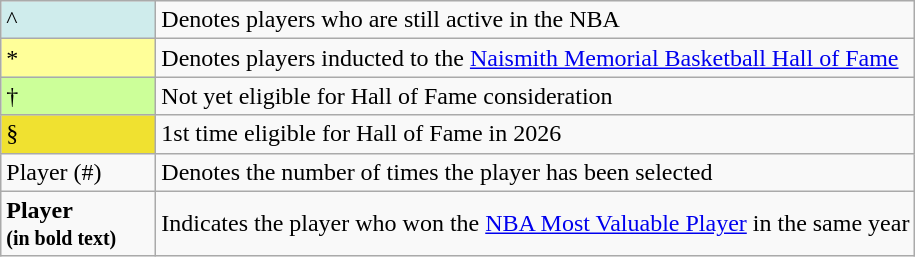<table class="wikitable sortable">
<tr>
<td style="background-color:#CFECEC; border:1px solid #aaaaaa; width:6em">^</td>
<td>Denotes players who are still active in the NBA</td>
</tr>
<tr>
<td style="background-color:#FFFF99; border:1px solid #aaaaaa; width:6em">*</td>
<td>Denotes players inducted to the <a href='#'>Naismith Memorial Basketball Hall of Fame</a></td>
</tr>
<tr>
<td style="background:#CCFF99; width:1em">†</td>
<td>Not yet eligible for Hall of Fame consideration</td>
</tr>
<tr>
<td style="background:#F0E130; width:1em">§</td>
<td>1st time eligible for Hall of Fame in 2026</td>
</tr>
<tr>
<td>Player (#)</td>
<td>Denotes the number of times the player has been selected</td>
</tr>
<tr>
<td><strong>Player<br><small>(in bold text)</small></strong></td>
<td>Indicates the player who won the <a href='#'>NBA Most Valuable Player</a> in the same year</td>
</tr>
</table>
